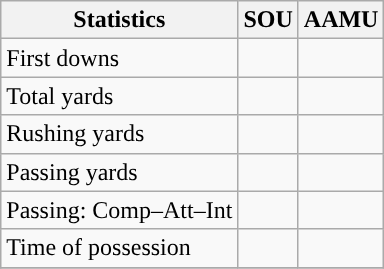<table class="wikitable" style="float: left;">
<tr>
<th>Statistics</th>
<th>SOU</th>
<th>AAMU</th>
</tr>
<tr>
<td>First downs</td>
<td></td>
<td></td>
</tr>
<tr>
<td>Total yards</td>
<td></td>
<td></td>
</tr>
<tr>
<td>Rushing yards</td>
<td></td>
<td></td>
</tr>
<tr>
<td>Passing yards</td>
<td></td>
<td></td>
</tr>
<tr>
<td>Passing: Comp–Att–Int</td>
<td></td>
<td></td>
</tr>
<tr>
<td>Time of possession</td>
<td></td>
<td></td>
</tr>
<tr>
</tr>
</table>
